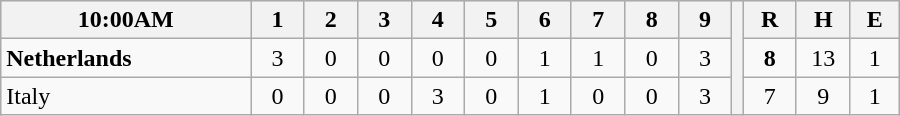<table border=1 cellspacing=0 width=600 style="margin-left:3em;" class="wikitable">
<tr style="text-align:center; background-color:#e6e6e6;">
<th align=left width=28%>10:00AM</th>
<th width=6%>1</th>
<th width=6%>2</th>
<th width=6%>3</th>
<th width=6%>4</th>
<th width=6%>5</th>
<th width=6%>6</th>
<th width=6%>7</th>
<th width=6%>8</th>
<th width=6%>9</th>
<th rowspan="3" width=0.5%></th>
<th width=6%>R</th>
<th width=6%>H</th>
<th width=6%>E</th>
</tr>
<tr style="text-align:center;">
<td align=left> <strong>Netherlands</strong></td>
<td>3</td>
<td>0</td>
<td>0</td>
<td>0</td>
<td>0</td>
<td>1</td>
<td>1</td>
<td>0</td>
<td>3</td>
<td><strong>8</strong></td>
<td>13</td>
<td>1</td>
</tr>
<tr style="text-align:center;">
<td align=left> Italy</td>
<td>0</td>
<td>0</td>
<td>0</td>
<td>3</td>
<td>0</td>
<td>1</td>
<td>0</td>
<td>0</td>
<td>3</td>
<td>7</td>
<td>9</td>
<td>1</td>
</tr>
</table>
